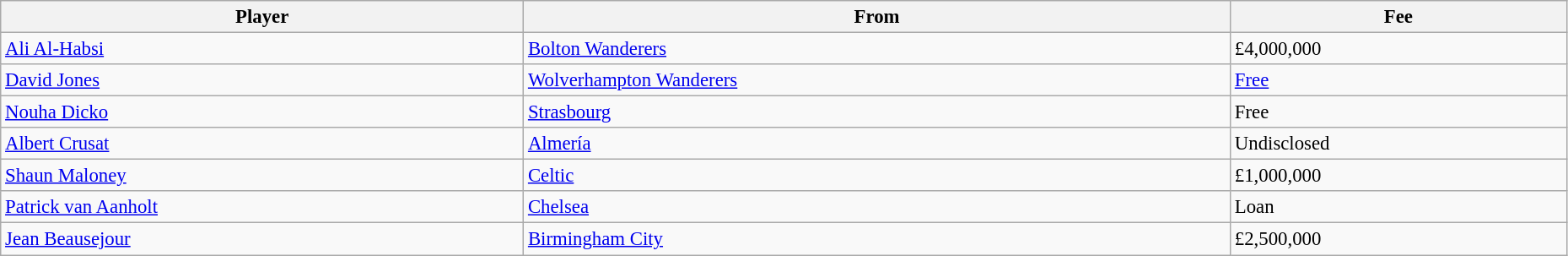<table class="wikitable" style="text-align:center; font-size:95%;width:98%; text-align:left">
<tr>
<th><strong>Player</strong></th>
<th><strong>From</strong></th>
<th><strong>Fee</strong></th>
</tr>
<tr>
<td> <a href='#'>Ali Al-Habsi</a></td>
<td> <a href='#'>Bolton Wanderers</a></td>
<td>£4,000,000</td>
</tr>
<tr>
<td> <a href='#'>David Jones</a></td>
<td> <a href='#'>Wolverhampton Wanderers</a></td>
<td><a href='#'>Free</a></td>
</tr>
<tr>
<td> <a href='#'>Nouha Dicko</a></td>
<td> <a href='#'>Strasbourg</a></td>
<td>Free</td>
</tr>
<tr>
<td> <a href='#'>Albert Crusat</a></td>
<td> <a href='#'>Almería</a></td>
<td>Undisclosed</td>
</tr>
<tr>
<td> <a href='#'>Shaun Maloney</a></td>
<td> <a href='#'>Celtic</a></td>
<td>£1,000,000</td>
</tr>
<tr>
<td> <a href='#'>Patrick van Aanholt</a></td>
<td> <a href='#'>Chelsea</a></td>
<td>Loan</td>
</tr>
<tr>
<td> <a href='#'>Jean Beausejour</a></td>
<td> <a href='#'>Birmingham City</a></td>
<td>£2,500,000</td>
</tr>
</table>
